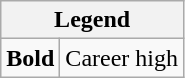<table class="wikitable mw-collapsible mw-collapsed">
<tr>
<th colspan="2">Legend</th>
</tr>
<tr>
<td><strong>Bold</strong></td>
<td>Career high</td>
</tr>
</table>
